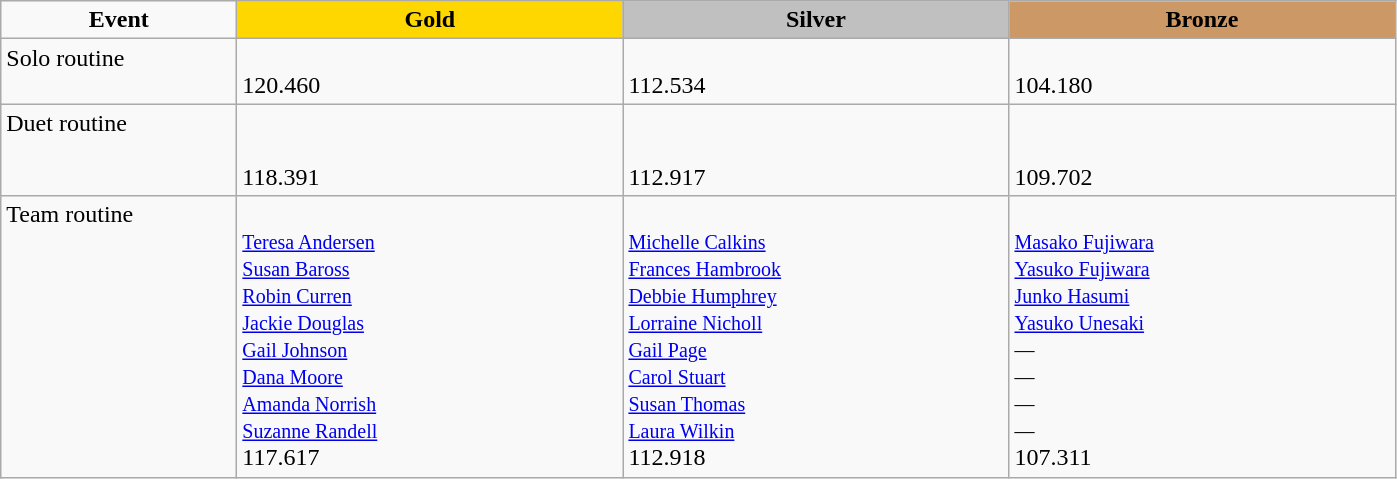<table class="wikitable" style="text-align:left">
<tr align="center">
<td width=150><strong>Event</strong></td>
<td width=250 bgcolor=gold><strong>Gold</strong></td>
<td width=250 bgcolor=silver><strong>Silver</strong></td>
<td width=250 bgcolor=CC9966><strong>Bronze</strong></td>
</tr>
<tr valign="top">
<td>Solo routine<br><div></div></td>
<td> <br>120.460</td>
<td> <br> 112.534</td>
<td> <br>104.180</td>
</tr>
<tr valign="top">
<td>Duet routine<br><div></div></td>
<td><br> <br> 118.391</td>
<td><br> <br> 112.917</td>
<td><br> <br> 109.702</td>
</tr>
<tr valign="top">
<td>Team routine<br><div></div></td>
<td><br><small><a href='#'>Teresa Andersen</a><br><a href='#'>Susan Baross</a><br><a href='#'>Robin Curren</a><br><a href='#'>Jackie Douglas</a><br><a href='#'>Gail Johnson</a><br><a href='#'>Dana Moore</a><br><a href='#'>Amanda Norrish</a><br><a href='#'>Suzanne Randell</a></small> <br> 117.617</td>
<td><br><small><a href='#'>Michelle Calkins</a><br><a href='#'>Frances Hambrook</a><br><a href='#'>Debbie Humphrey</a><br><a href='#'>Lorraine Nicholl</a><br><a href='#'>Gail Page</a><br><a href='#'>Carol Stuart</a><br><a href='#'>Susan Thomas</a><br><a href='#'>Laura Wilkin</a></small> <br> 112.918</td>
<td><br><small><a href='#'>Masako Fujiwara</a><br><a href='#'>Yasuko Fujiwara</a><br><a href='#'>Junko Hasumi</a><br><a href='#'>Yasuko Unesaki</a><br>—<br>—<br>—<br>—</small> <br> 107.311</td>
</tr>
</table>
